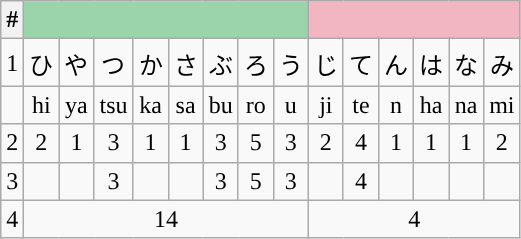<table border="1" class="wikitable" style="text-align:center">
<tr>
<th>#</th>
<th colspan="8" style="background: #9bd4aa;"></th>
<th colspan="6" style="background: #f2b6c3;"></th>
</tr>
<tr>
<td>1</td>
<td>ひ</td>
<td>や</td>
<td>つ</td>
<td>か</td>
<td>さ</td>
<td>ぶ</td>
<td>ろ</td>
<td>う</td>
<td>じ</td>
<td>て</td>
<td>ん</td>
<td>は</td>
<td>な</td>
<td>み</td>
</tr>
<tr>
<td></td>
<td>hi</td>
<td>ya</td>
<td>tsu</td>
<td>ka</td>
<td>sa</td>
<td>bu</td>
<td>ro</td>
<td>u</td>
<td>ji</td>
<td>te</td>
<td>n</td>
<td>ha</td>
<td>na</td>
<td>mi</td>
</tr>
<tr>
<td>2</td>
<td>2</td>
<td>1</td>
<td>3</td>
<td>1</td>
<td>1</td>
<td>3</td>
<td>5</td>
<td>3</td>
<td>2</td>
<td>4</td>
<td>1</td>
<td>1</td>
<td>1</td>
<td>2</td>
</tr>
<tr>
<td>3</td>
<td></td>
<td></td>
<td>3</td>
<td></td>
<td></td>
<td>3</td>
<td>5</td>
<td>3</td>
<td></td>
<td>4</td>
<td></td>
<td></td>
<td></td>
<td></td>
</tr>
<tr>
<td>4</td>
<td colspan="8">14</td>
<td colspan="6">4</td>
</tr>
</table>
